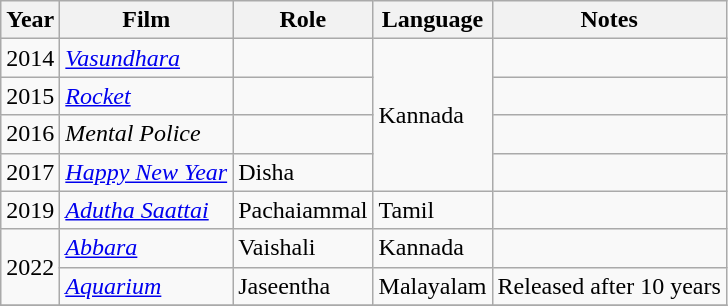<table class="wikitable sortable">
<tr>
<th>Year</th>
<th>Film</th>
<th>Role</th>
<th>Language</th>
<th class="unsortable">Notes</th>
</tr>
<tr>
<td>2014</td>
<td><em><a href='#'>Vasundhara</a></em></td>
<td></td>
<td rowspan="4">Kannada</td>
<td></td>
</tr>
<tr>
<td>2015</td>
<td><em><a href='#'>Rocket</a></em></td>
<td></td>
<td></td>
</tr>
<tr>
<td>2016</td>
<td><em>Mental Police</em></td>
<td></td>
<td></td>
</tr>
<tr>
<td>2017</td>
<td><em><a href='#'>Happy New Year</a></em></td>
<td>Disha</td>
<td></td>
</tr>
<tr>
<td>2019</td>
<td><em><a href='#'>Adutha Saattai</a></em></td>
<td>Pachaiammal</td>
<td>Tamil</td>
<td></td>
</tr>
<tr>
<td rowspan="2">2022</td>
<td><em><a href='#'>Abbara</a></em></td>
<td>Vaishali</td>
<td>Kannada</td>
<td></td>
</tr>
<tr>
<td><em><a href='#'>Aquarium</a></em></td>
<td>Jaseentha</td>
<td>Malayalam</td>
<td>Released after 10 years</td>
</tr>
<tr>
</tr>
</table>
